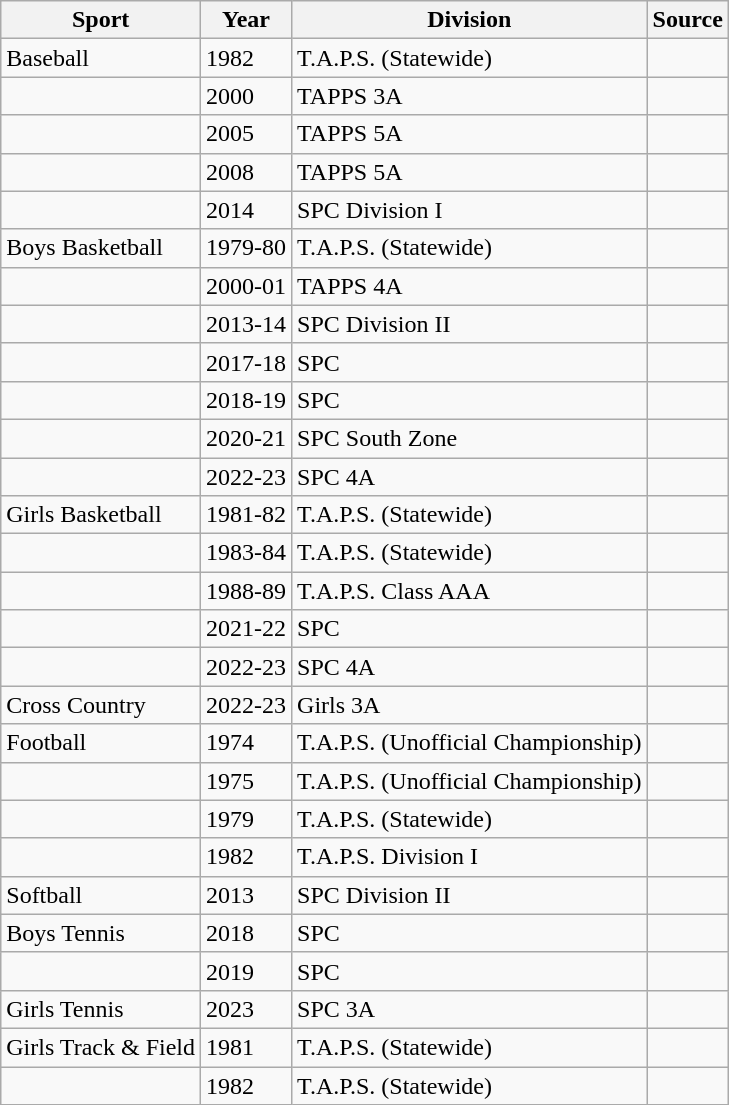<table class="wikitable">
<tr>
<th>Sport</th>
<th>Year</th>
<th>Division</th>
<th>Source</th>
</tr>
<tr>
<td>Baseball</td>
<td>1982</td>
<td>T.A.P.S. (Statewide)</td>
<td></td>
</tr>
<tr>
<td></td>
<td>2000</td>
<td>TAPPS 3A</td>
<td></td>
</tr>
<tr>
<td></td>
<td>2005</td>
<td>TAPPS 5A</td>
<td></td>
</tr>
<tr>
<td></td>
<td>2008</td>
<td>TAPPS 5A</td>
<td></td>
</tr>
<tr>
<td></td>
<td>2014</td>
<td>SPC Division I</td>
<td></td>
</tr>
<tr>
<td>Boys Basketball</td>
<td>1979-80</td>
<td>T.A.P.S. (Statewide)</td>
<td></td>
</tr>
<tr>
<td></td>
<td>2000-01</td>
<td>TAPPS 4A</td>
<td></td>
</tr>
<tr>
<td></td>
<td>2013-14</td>
<td>SPC Division II</td>
<td></td>
</tr>
<tr>
<td></td>
<td>2017-18</td>
<td>SPC</td>
<td></td>
</tr>
<tr>
<td></td>
<td>2018-19</td>
<td>SPC</td>
<td></td>
</tr>
<tr>
<td></td>
<td>2020-21</td>
<td>SPC South Zone</td>
<td></td>
</tr>
<tr>
<td></td>
<td>2022-23</td>
<td>SPC 4A</td>
<td></td>
</tr>
<tr>
<td>Girls Basketball</td>
<td>1981-82</td>
<td>T.A.P.S. (Statewide)</td>
<td></td>
</tr>
<tr>
<td></td>
<td>1983-84</td>
<td>T.A.P.S. (Statewide)</td>
<td></td>
</tr>
<tr>
<td></td>
<td>1988-89</td>
<td>T.A.P.S. Class AAA</td>
<td></td>
</tr>
<tr>
<td></td>
<td>2021-22</td>
<td>SPC</td>
<td></td>
</tr>
<tr>
<td></td>
<td>2022-23</td>
<td>SPC 4A</td>
<td></td>
</tr>
<tr>
<td>Cross Country</td>
<td>2022-23</td>
<td>Girls 3A</td>
<td></td>
</tr>
<tr>
<td>Football</td>
<td>1974</td>
<td>T.A.P.S. (Unofficial Championship)</td>
<td></td>
</tr>
<tr>
<td></td>
<td>1975</td>
<td>T.A.P.S. (Unofficial Championship)</td>
<td></td>
</tr>
<tr>
<td></td>
<td>1979</td>
<td>T.A.P.S. (Statewide)</td>
<td></td>
</tr>
<tr>
<td></td>
<td>1982</td>
<td>T.A.P.S. Division I</td>
<td></td>
</tr>
<tr>
<td>Softball</td>
<td>2013</td>
<td>SPC Division II</td>
<td></td>
</tr>
<tr>
<td>Boys Tennis</td>
<td>2018</td>
<td>SPC</td>
<td></td>
</tr>
<tr>
<td></td>
<td>2019</td>
<td>SPC</td>
<td></td>
</tr>
<tr>
<td>Girls Tennis</td>
<td>2023</td>
<td>SPC 3A</td>
<td></td>
</tr>
<tr>
<td>Girls Track & Field</td>
<td>1981</td>
<td>T.A.P.S. (Statewide)</td>
<td></td>
</tr>
<tr>
<td></td>
<td>1982</td>
<td>T.A.P.S. (Statewide)</td>
<td></td>
</tr>
</table>
